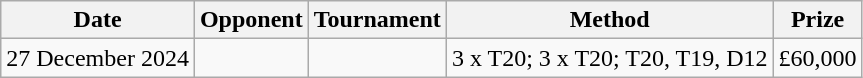<table class="wikitable">
<tr>
<th>Date</th>
<th>Opponent</th>
<th>Tournament</th>
<th>Method</th>
<th>Prize</th>
</tr>
<tr>
<td>27 December 2024</td>
<td></td>
<td></td>
<td>3 x T20; 3 x T20; T20, T19, D12</td>
<td>£60,000</td>
</tr>
</table>
